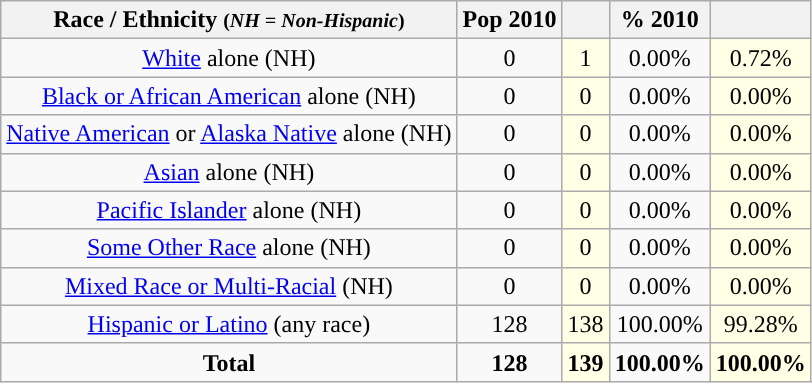<table class="wikitable" style="text-align:center;">
<tr>
<th>Race / Ethnicity <small>(<em>NH = Non-Hispanic</em>)</small></th>
<th>Pop 2010</th>
<th></th>
<th>% 2010</th>
<th></th>
</tr>
<tr>
<td><a href='#'>White</a> alone (NH)</td>
<td>0</td>
<td style='background: #ffffe6;'>1</td>
<td>0.00%</td>
<td style='background: #ffffe6;'>0.72%</td>
</tr>
<tr>
<td><a href='#'>Black or African American</a> alone (NH)</td>
<td>0</td>
<td style='background: #ffffe6;'>0</td>
<td>0.00%</td>
<td style='background: #ffffe6;'>0.00%</td>
</tr>
<tr>
<td><a href='#'>Native American</a> or <a href='#'>Alaska Native</a> alone (NH)</td>
<td>0</td>
<td style='background: #ffffe6;'>0</td>
<td>0.00%</td>
<td style='background: #ffffe6;'>0.00%</td>
</tr>
<tr>
<td><a href='#'>Asian</a> alone (NH)</td>
<td>0</td>
<td style='background: #ffffe6;'>0</td>
<td>0.00%</td>
<td style='background: #ffffe6;'>0.00%</td>
</tr>
<tr>
<td><a href='#'>Pacific Islander</a> alone (NH)</td>
<td>0</td>
<td style='background: #ffffe6;'>0</td>
<td>0.00%</td>
<td style='background: #ffffe6;'>0.00%</td>
</tr>
<tr>
<td><a href='#'>Some Other Race</a> alone (NH)</td>
<td>0</td>
<td style='background: #ffffe6;'>0</td>
<td>0.00%</td>
<td style='background: #ffffe6;'>0.00%</td>
</tr>
<tr>
<td><a href='#'>Mixed Race or Multi-Racial</a> (NH)</td>
<td>0</td>
<td style='background: #ffffe6;'>0</td>
<td>0.00%</td>
<td style='background: #ffffe6;'>0.00%</td>
</tr>
<tr>
<td><a href='#'>Hispanic or Latino</a> (any race)</td>
<td>128</td>
<td style='background: #ffffe6;'>138</td>
<td>100.00%</td>
<td style='background: #ffffe6;'>99.28%</td>
</tr>
<tr>
<td><strong>Total</strong></td>
<td><strong>128</strong></td>
<td style='background: #ffffe6;'><strong>139</strong></td>
<td><strong>100.00%</strong></td>
<td style='background: #ffffe6;'><strong>100.00%</strong></td>
</tr>
</table>
